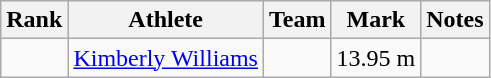<table class="wikitable sortable">
<tr>
<th>Rank</th>
<th>Athlete</th>
<th>Team</th>
<th>Mark</th>
<th>Notes</th>
</tr>
<tr>
<td align=center></td>
<td><a href='#'>Kimberly Williams</a></td>
<td></td>
<td>13.95 m</td>
<td></td>
</tr>
</table>
